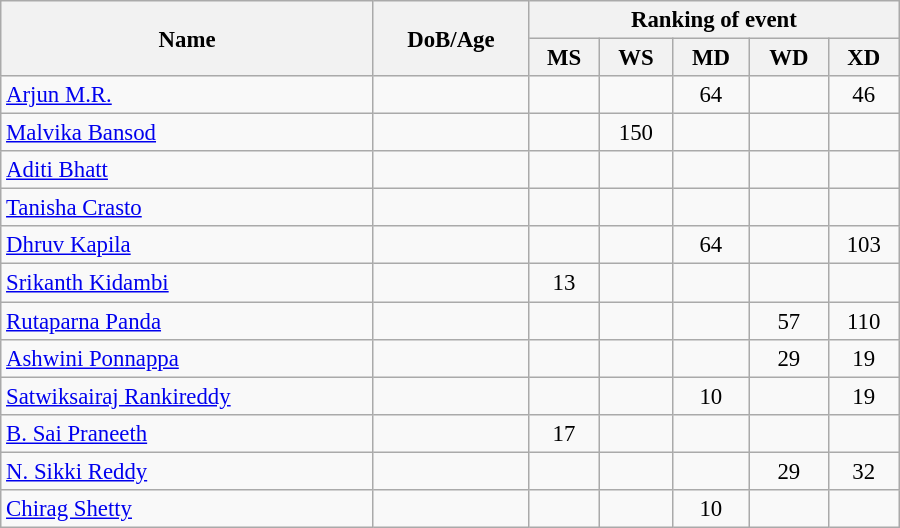<table class="wikitable"  style="width:600px; font-size:95%; text-align:center">
<tr>
<th align="left" rowspan="2">Name</th>
<th align="left" rowspan="2">DoB/Age</th>
<th align="center" colspan="5">Ranking of event</th>
</tr>
<tr>
<th align="left">MS</th>
<th align="left">WS</th>
<th align="left">MD</th>
<th align="left">WD</th>
<th align="left">XD</th>
</tr>
<tr>
<td align="left"><a href='#'>Arjun M.R.</a></td>
<td align="left"></td>
<td></td>
<td></td>
<td>64</td>
<td></td>
<td>46</td>
</tr>
<tr>
<td align="left"><a href='#'>Malvika Bansod</a></td>
<td align="left"></td>
<td></td>
<td>150</td>
<td></td>
<td></td>
<td></td>
</tr>
<tr>
<td align="left"><a href='#'>Aditi Bhatt</a></td>
<td align="left"></td>
<td></td>
<td></td>
<td></td>
<td></td>
<td></td>
</tr>
<tr>
<td align="left"><a href='#'>Tanisha Crasto</a></td>
<td align="left"></td>
<td></td>
<td></td>
<td></td>
<td></td>
<td></td>
</tr>
<tr>
<td align="left"><a href='#'>Dhruv Kapila</a></td>
<td align="left"></td>
<td></td>
<td></td>
<td>64</td>
<td></td>
<td>103</td>
</tr>
<tr>
<td align="left"><a href='#'>Srikanth Kidambi</a></td>
<td align="left"></td>
<td>13</td>
<td></td>
<td></td>
<td></td>
<td></td>
</tr>
<tr>
<td align="left"><a href='#'>Rutaparna Panda</a></td>
<td align="left"></td>
<td></td>
<td></td>
<td></td>
<td>57</td>
<td>110</td>
</tr>
<tr>
<td align="left"><a href='#'>Ashwini Ponnappa</a></td>
<td align="left"></td>
<td></td>
<td></td>
<td></td>
<td>29</td>
<td>19</td>
</tr>
<tr>
<td align="left"><a href='#'>Satwiksairaj Rankireddy</a></td>
<td align="left"></td>
<td></td>
<td></td>
<td>10</td>
<td></td>
<td>19</td>
</tr>
<tr>
<td align="left"><a href='#'>B. Sai Praneeth</a></td>
<td align="left"></td>
<td>17</td>
<td></td>
<td></td>
<td></td>
<td></td>
</tr>
<tr>
<td align="left"><a href='#'>N. Sikki Reddy</a></td>
<td align="left"></td>
<td></td>
<td></td>
<td></td>
<td>29</td>
<td>32</td>
</tr>
<tr>
<td align="left"><a href='#'>Chirag Shetty</a></td>
<td align="left"></td>
<td></td>
<td></td>
<td>10</td>
<td></td>
<td></td>
</tr>
</table>
